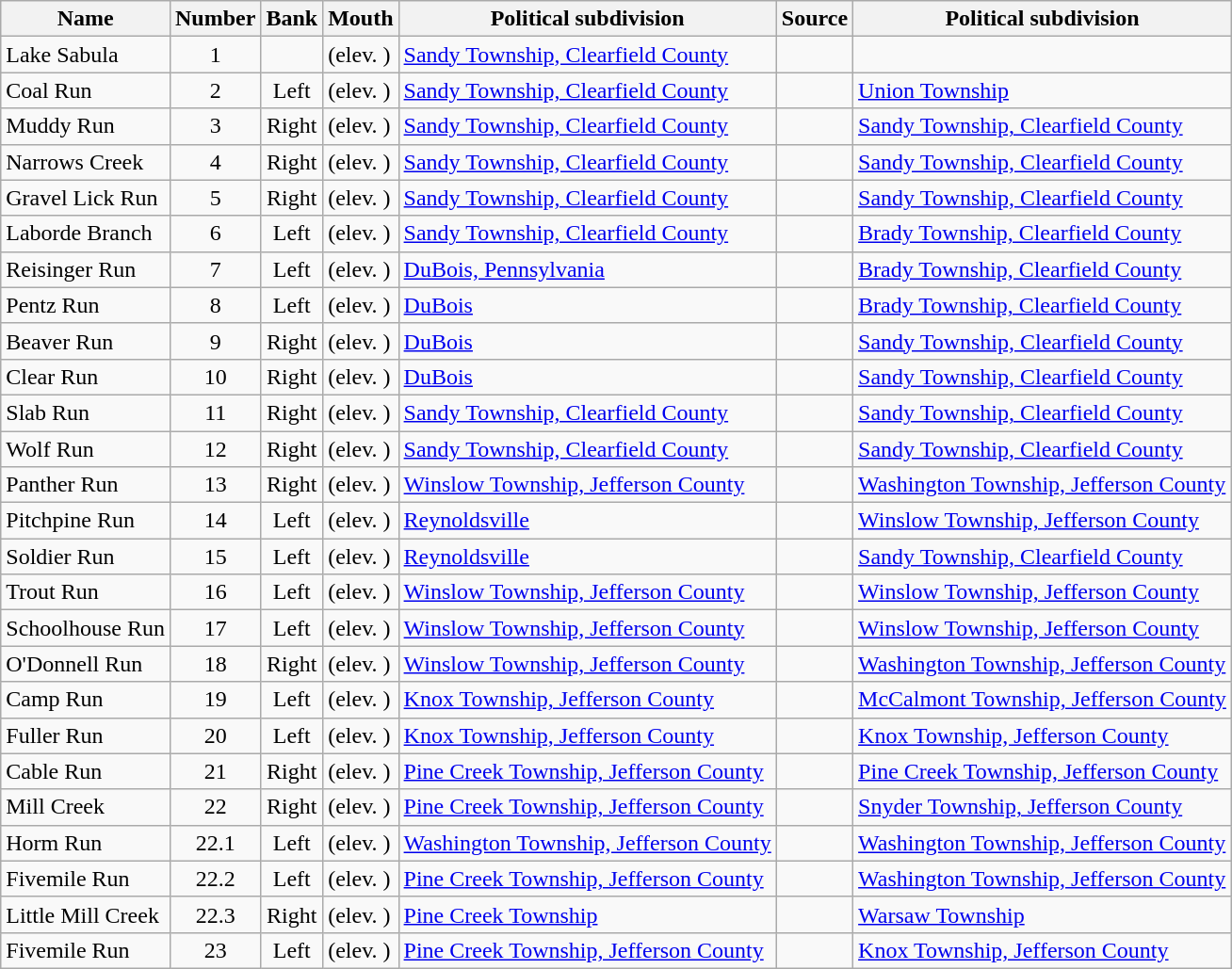<table class="wikitable sortable">
<tr>
<th>Name</th>
<th>Number</th>
<th>Bank</th>
<th>Mouth</th>
<th>Political subdivision</th>
<th>Source</th>
<th>Political subdivision</th>
</tr>
<tr>
<td>Lake Sabula</td>
<td style="text-align: center;">1</td>
<td style="text-align: center;"></td>
<td> (elev. )</td>
<td><a href='#'>Sandy Township, Clearfield County</a></td>
<td></td>
<td></td>
</tr>
<tr>
<td>Coal Run</td>
<td style="text-align: center;">2</td>
<td style="text-align: center;">Left</td>
<td> (elev. )</td>
<td><a href='#'>Sandy Township, Clearfield County</a></td>
<td></td>
<td><a href='#'>Union Township</a></td>
</tr>
<tr>
<td>Muddy Run</td>
<td style="text-align: center;">3</td>
<td style="text-align: center;">Right</td>
<td> (elev. )</td>
<td><a href='#'>Sandy Township, Clearfield County</a></td>
<td></td>
<td><a href='#'>Sandy Township, Clearfield County</a></td>
</tr>
<tr>
<td>Narrows Creek</td>
<td style="text-align: center;">4</td>
<td style="text-align: center;">Right</td>
<td> (elev. )</td>
<td><a href='#'>Sandy Township, Clearfield County</a></td>
<td></td>
<td><a href='#'>Sandy Township, Clearfield County</a></td>
</tr>
<tr>
<td>Gravel Lick Run</td>
<td style="text-align: center;">5</td>
<td style="text-align: center;">Right</td>
<td> (elev. )</td>
<td><a href='#'>Sandy Township, Clearfield County</a></td>
<td></td>
<td><a href='#'>Sandy Township, Clearfield County</a></td>
</tr>
<tr>
<td>Laborde Branch</td>
<td style="text-align: center;">6</td>
<td style="text-align: center;">Left</td>
<td> (elev. )</td>
<td><a href='#'>Sandy Township, Clearfield County</a></td>
<td></td>
<td><a href='#'>Brady Township, Clearfield County</a></td>
</tr>
<tr>
<td>Reisinger Run</td>
<td style="text-align: center;">7</td>
<td style="text-align: center;">Left</td>
<td> (elev. )</td>
<td><a href='#'>DuBois, Pennsylvania</a></td>
<td></td>
<td><a href='#'>Brady Township, Clearfield County</a></td>
</tr>
<tr>
<td>Pentz Run</td>
<td style="text-align: center;">8</td>
<td style="text-align: center;">Left</td>
<td> (elev. )</td>
<td><a href='#'>DuBois</a></td>
<td></td>
<td><a href='#'>Brady Township, Clearfield County</a></td>
</tr>
<tr>
<td>Beaver Run</td>
<td style="text-align: center;">9</td>
<td style="text-align: center;">Right</td>
<td> (elev. )</td>
<td><a href='#'>DuBois</a></td>
<td></td>
<td><a href='#'>Sandy Township, Clearfield County</a></td>
</tr>
<tr>
<td>Clear Run</td>
<td style="text-align: center;">10</td>
<td style="text-align: center;">Right</td>
<td> (elev. )</td>
<td><a href='#'>DuBois</a></td>
<td></td>
<td><a href='#'>Sandy Township, Clearfield County</a></td>
</tr>
<tr>
<td>Slab Run</td>
<td style="text-align: center;">11</td>
<td style="text-align: center;">Right</td>
<td> (elev. )</td>
<td><a href='#'>Sandy Township, Clearfield County</a></td>
<td></td>
<td><a href='#'>Sandy Township, Clearfield County</a></td>
</tr>
<tr>
<td>Wolf Run</td>
<td style="text-align: center;">12</td>
<td style="text-align: center;">Right</td>
<td> (elev. )</td>
<td><a href='#'>Sandy Township, Clearfield County</a></td>
<td></td>
<td><a href='#'>Sandy Township, Clearfield County</a></td>
</tr>
<tr>
<td>Panther Run</td>
<td style="text-align: center;">13</td>
<td style="text-align: center;">Right</td>
<td> (elev. )</td>
<td><a href='#'>Winslow Township, Jefferson County</a></td>
<td></td>
<td><a href='#'>Washington Township, Jefferson County</a></td>
</tr>
<tr>
<td>Pitchpine Run</td>
<td style="text-align: center;">14</td>
<td style="text-align: center;">Left</td>
<td> (elev. )</td>
<td><a href='#'>Reynoldsville</a></td>
<td></td>
<td><a href='#'>Winslow Township, Jefferson County</a></td>
</tr>
<tr>
<td>Soldier Run</td>
<td style="text-align: center;">15</td>
<td style="text-align: center;">Left</td>
<td> (elev. )</td>
<td><a href='#'>Reynoldsville</a></td>
<td></td>
<td><a href='#'>Sandy Township, Clearfield County</a></td>
</tr>
<tr>
<td>Trout Run</td>
<td style="text-align: center;">16</td>
<td style="text-align: center;">Left</td>
<td> (elev. )</td>
<td><a href='#'>Winslow Township, Jefferson County</a></td>
<td></td>
<td><a href='#'>Winslow Township, Jefferson County</a></td>
</tr>
<tr>
<td>Schoolhouse Run</td>
<td style="text-align: center;">17</td>
<td style="text-align: center;">Left</td>
<td> (elev. )</td>
<td><a href='#'>Winslow Township, Jefferson County</a></td>
<td></td>
<td><a href='#'>Winslow Township, Jefferson County</a></td>
</tr>
<tr>
<td>O'Donnell Run</td>
<td style="text-align: center;">18</td>
<td style="text-align: center;">Right</td>
<td> (elev. )</td>
<td><a href='#'>Winslow Township, Jefferson County</a></td>
<td></td>
<td><a href='#'>Washington Township, Jefferson County</a></td>
</tr>
<tr>
<td>Camp Run</td>
<td style="text-align: center;">19</td>
<td style="text-align: center;">Left</td>
<td> (elev. )</td>
<td><a href='#'>Knox Township, Jefferson County</a></td>
<td></td>
<td><a href='#'>McCalmont Township, Jefferson County</a></td>
</tr>
<tr>
<td>Fuller Run</td>
<td style="text-align: center;">20</td>
<td style="text-align: center;">Left</td>
<td> (elev. )</td>
<td><a href='#'>Knox Township, Jefferson County</a></td>
<td></td>
<td><a href='#'>Knox Township, Jefferson County</a></td>
</tr>
<tr>
<td>Cable Run</td>
<td style="text-align: center;">21</td>
<td style="text-align: center;">Right</td>
<td> (elev. )</td>
<td><a href='#'>Pine Creek Township, Jefferson County</a></td>
<td></td>
<td><a href='#'>Pine Creek Township, Jefferson County</a></td>
</tr>
<tr>
<td>Mill Creek</td>
<td style="text-align: center;">22</td>
<td style="text-align: center;">Right</td>
<td> (elev. )</td>
<td><a href='#'>Pine Creek Township, Jefferson County</a></td>
<td></td>
<td><a href='#'>Snyder Township, Jefferson County</a></td>
</tr>
<tr>
<td>Horm Run</td>
<td style="text-align: center;">22.1</td>
<td style="text-align: center;">Left</td>
<td> (elev. )</td>
<td><a href='#'>Washington Township, Jefferson County</a></td>
<td></td>
<td><a href='#'>Washington Township, Jefferson County</a></td>
</tr>
<tr>
<td>Fivemile Run</td>
<td style="text-align: center;">22.2</td>
<td style="text-align: center;">Left</td>
<td> (elev. )</td>
<td><a href='#'>Pine Creek Township, Jefferson County</a></td>
<td></td>
<td><a href='#'>Washington Township, Jefferson County</a></td>
</tr>
<tr>
<td>Little Mill Creek</td>
<td style="text-align: center;">22.3</td>
<td style="text-align: center;">Right</td>
<td> (elev. )</td>
<td><a href='#'>Pine Creek Township</a></td>
<td></td>
<td><a href='#'>Warsaw Township</a></td>
</tr>
<tr>
<td>Fivemile Run</td>
<td style="text-align: center;">23</td>
<td style="text-align: center;">Left</td>
<td> (elev. )</td>
<td><a href='#'>Pine Creek Township, Jefferson County</a></td>
<td></td>
<td><a href='#'>Knox Township, Jefferson County</a></td>
</tr>
</table>
